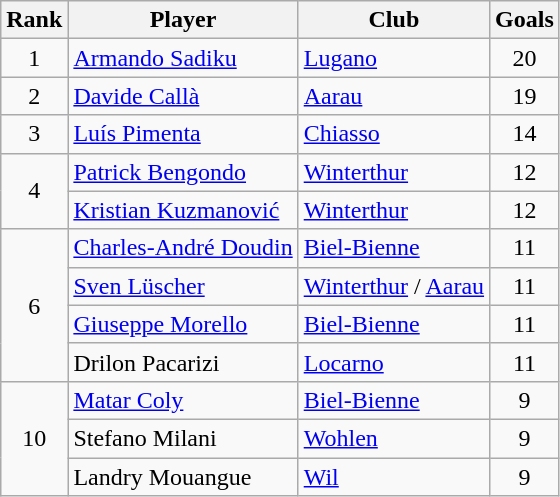<table class="wikitable" style="text-align:center">
<tr>
<th>Rank</th>
<th>Player</th>
<th>Club</th>
<th>Goals</th>
</tr>
<tr>
<td>1</td>
<td align="left"> <a href='#'>Armando Sadiku</a></td>
<td align="left"><a href='#'>Lugano</a></td>
<td>20</td>
</tr>
<tr>
<td>2</td>
<td align="left"> <a href='#'>Davide Callà</a></td>
<td align="left"><a href='#'>Aarau</a></td>
<td>19</td>
</tr>
<tr>
<td>3</td>
<td align="left"> <a href='#'>Luís Pimenta</a></td>
<td align="left"><a href='#'>Chiasso</a></td>
<td>14</td>
</tr>
<tr>
<td rowspan="2">4</td>
<td align="left"> <a href='#'>Patrick Bengondo</a></td>
<td align="left"><a href='#'>Winterthur</a></td>
<td>12</td>
</tr>
<tr>
<td align="left"> <a href='#'>Kristian Kuzmanović</a></td>
<td align="left"><a href='#'>Winterthur</a></td>
<td>12</td>
</tr>
<tr>
<td rowspan="4">6</td>
<td align="left"> <a href='#'>Charles-André Doudin</a></td>
<td align="left"><a href='#'>Biel-Bienne</a></td>
<td>11</td>
</tr>
<tr>
<td align="left"> <a href='#'>Sven Lüscher</a></td>
<td align="left"><a href='#'>Winterthur</a> / <a href='#'>Aarau</a></td>
<td>11</td>
</tr>
<tr>
<td align="left"> <a href='#'>Giuseppe Morello</a></td>
<td align="left"><a href='#'>Biel-Bienne</a></td>
<td>11</td>
</tr>
<tr>
<td align="left"> Drilon Pacarizi</td>
<td align="left"><a href='#'>Locarno</a></td>
<td>11</td>
</tr>
<tr>
<td rowspan="3">10</td>
<td align="left"> <a href='#'>Matar Coly</a></td>
<td align="left"><a href='#'>Biel-Bienne</a></td>
<td>9</td>
</tr>
<tr>
<td align="left"> Stefano Milani</td>
<td align="left"><a href='#'>Wohlen</a></td>
<td>9</td>
</tr>
<tr>
<td align="left"> Landry Mouangue</td>
<td align="left"><a href='#'>Wil</a></td>
<td>9</td>
</tr>
</table>
